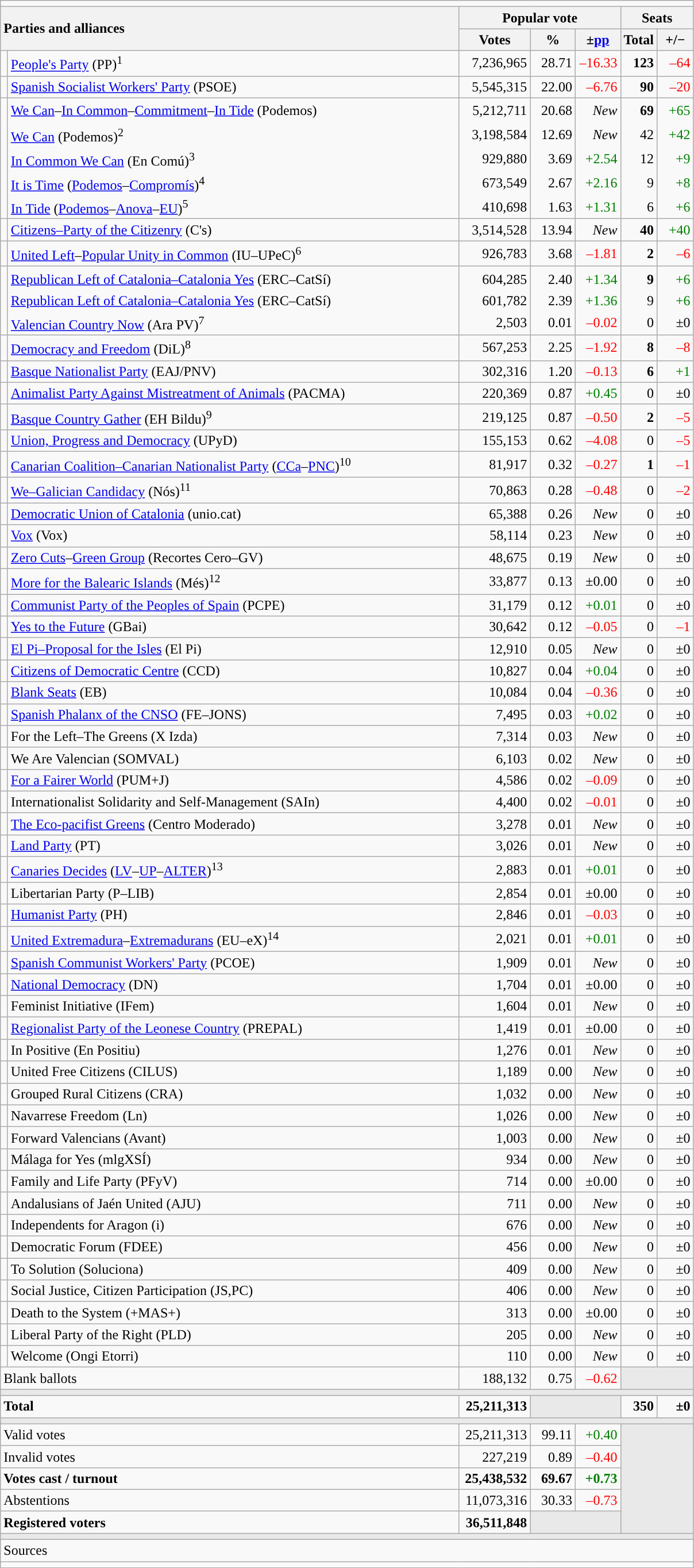<table class="wikitable" style="text-align:right;">
<tr>
<td colspan="7"></td>
</tr>
<tr>
<th style="text-align:left;" rowspan="2" colspan="2" width="525">Parties and alliances</th>
<th colspan="3">Popular vote</th>
<th colspan="2">Seats</th>
</tr>
<tr>
<th width="75">Votes</th>
<th width="45">%</th>
<th width="45">±<a href='#'>pp</a></th>
<th width="35">Total</th>
<th width="35">+/−</th>
</tr>
<tr>
<td width="1" style="color:inherit;background:"></td>
<td align="left"><a href='#'>People's Party</a> (PP)<sup>1</sup></td>
<td>7,236,965</td>
<td>28.71</td>
<td style="color:red;">–16.33</td>
<td><strong>123</strong></td>
<td style="color:red;">–64</td>
</tr>
<tr>
<td style="color:inherit;background:"></td>
<td align="left"><a href='#'>Spanish Socialist Workers' Party</a> (PSOE)</td>
<td>5,545,315</td>
<td>22.00</td>
<td style="color:red;">–6.76</td>
<td><strong>90</strong></td>
<td style="color:red;">–20</td>
</tr>
<tr style="line-height:22px;">
<td rowspan="5" style="color:inherit;background:"></td>
<td align="left"><a href='#'>We Can</a>–<a href='#'>In Common</a>–<a href='#'>Commitment</a>–<a href='#'>In Tide</a> (Podemos)</td>
<td>5,212,711</td>
<td>20.68</td>
<td><em>New</em></td>
<td><strong>69</strong></td>
<td style="color:green;">+65</td>
</tr>
<tr style="border-bottom-style:hidden; border-top-style:hidden; line-height:16px;">
<td align="left"><span><a href='#'>We Can</a> (Podemos)<sup>2</sup></span></td>
<td>3,198,584</td>
<td>12.69</td>
<td><em>New</em></td>
<td>42</td>
<td style="color:green;">+42</td>
</tr>
<tr style="border-bottom-style:hidden; line-height:16px;">
<td align="left"><span><a href='#'>In Common We Can</a> (En Comú)<sup>3</sup></span></td>
<td>929,880</td>
<td>3.69</td>
<td style="color:green;">+2.54</td>
<td>12</td>
<td style="color:green;">+9</td>
</tr>
<tr style="border-bottom-style:hidden; line-height:16px;">
<td align="left"><span><a href='#'>It is Time</a> (<a href='#'>Podemos</a>–<a href='#'>Compromís</a>)<sup>4</sup></span></td>
<td>673,549</td>
<td>2.67</td>
<td style="color:green;">+2.16</td>
<td>9</td>
<td style="color:green;">+8</td>
</tr>
<tr style="line-height:16px;">
<td align="left"><span><a href='#'>In Tide</a> (<a href='#'>Podemos</a>–<a href='#'>Anova</a>–<a href='#'>EU</a>)<sup>5</sup></span></td>
<td>410,698</td>
<td>1.63</td>
<td style="color:green;">+1.31</td>
<td>6</td>
<td style="color:green;">+6</td>
</tr>
<tr>
<td style="color:inherit;background:"></td>
<td align="left"><a href='#'>Citizens–Party of the Citizenry</a> (C's)</td>
<td>3,514,528</td>
<td>13.94</td>
<td><em>New</em></td>
<td><strong>40</strong></td>
<td style="color:green;">+40</td>
</tr>
<tr>
<td style="color:inherit;background:"></td>
<td align="left"><a href='#'>United Left</a>–<a href='#'>Popular Unity in Common</a> (IU–UPeC)<sup>6</sup></td>
<td>926,783</td>
<td>3.68</td>
<td style="color:red;">–1.81</td>
<td><strong>2</strong></td>
<td style="color:red;">–6</td>
</tr>
<tr style="line-height:22px;">
<td rowspan="3" style="color:inherit;background:"></td>
<td align="left"><a href='#'>Republican Left of Catalonia–Catalonia Yes</a> (ERC–CatSí)</td>
<td>604,285</td>
<td>2.40</td>
<td style="color:green;">+1.34</td>
<td><strong>9</strong></td>
<td style="color:green;">+6</td>
</tr>
<tr style="border-bottom-style:hidden; border-top-style:hidden; line-height:16px;">
<td align="left"><span><a href='#'>Republican Left of Catalonia–Catalonia Yes</a> (ERC–CatSí)</span></td>
<td>601,782</td>
<td>2.39</td>
<td style="color:green;">+1.36</td>
<td>9</td>
<td style="color:green;">+6</td>
</tr>
<tr style="line-height:16px;">
<td align="left"><span><a href='#'>Valencian Country Now</a> (Ara PV)<sup>7</sup></span></td>
<td>2,503</td>
<td>0.01</td>
<td style="color:red;">–0.02</td>
<td>0</td>
<td>±0</td>
</tr>
<tr>
<td style="color:inherit;background:"></td>
<td align="left"><a href='#'>Democracy and Freedom</a> (DiL)<sup>8</sup></td>
<td>567,253</td>
<td>2.25</td>
<td style="color:red;">–1.92</td>
<td><strong>8</strong></td>
<td style="color:red;">–8</td>
</tr>
<tr>
<td style="color:inherit;background:"></td>
<td align="left"><a href='#'>Basque Nationalist Party</a> (EAJ/PNV)</td>
<td>302,316</td>
<td>1.20</td>
<td style="color:red;">–0.13</td>
<td><strong>6</strong></td>
<td style="color:green;">+1</td>
</tr>
<tr>
<td style="color:inherit;background:"></td>
<td align="left"><a href='#'>Animalist Party Against Mistreatment of Animals</a> (PACMA)</td>
<td>220,369</td>
<td>0.87</td>
<td style="color:green;">+0.45</td>
<td>0</td>
<td>±0</td>
</tr>
<tr>
<td style="color:inherit;background:"></td>
<td align="left"><a href='#'>Basque Country Gather</a> (EH Bildu)<sup>9</sup></td>
<td>219,125</td>
<td>0.87</td>
<td style="color:red;">–0.50</td>
<td><strong>2</strong></td>
<td style="color:red;">–5</td>
</tr>
<tr>
<td style="color:inherit;background:"></td>
<td align="left"><a href='#'>Union, Progress and Democracy</a> (UPyD)</td>
<td>155,153</td>
<td>0.62</td>
<td style="color:red;">–4.08</td>
<td>0</td>
<td style="color:red;">–5</td>
</tr>
<tr>
<td style="color:inherit;background:"></td>
<td align="left"><a href='#'>Canarian Coalition–Canarian Nationalist Party</a> (<a href='#'>CCa</a>–<a href='#'>PNC</a>)<sup>10</sup></td>
<td>81,917</td>
<td>0.32</td>
<td style="color:red;">–0.27</td>
<td><strong>1</strong></td>
<td style="color:red;">–1</td>
</tr>
<tr>
<td style="color:inherit;background:"></td>
<td align="left"><a href='#'>We–Galician Candidacy</a> (Nós)<sup>11</sup></td>
<td>70,863</td>
<td>0.28</td>
<td style="color:red;">–0.48</td>
<td>0</td>
<td style="color:red;">–2</td>
</tr>
<tr>
<td style="color:inherit;background:"></td>
<td align="left"><a href='#'>Democratic Union of Catalonia</a> (unio.cat)</td>
<td>65,388</td>
<td>0.26</td>
<td><em>New</em></td>
<td>0</td>
<td>±0</td>
</tr>
<tr>
<td style="color:inherit;background:"></td>
<td align="left"><a href='#'>Vox</a> (Vox)</td>
<td>58,114</td>
<td>0.23</td>
<td><em>New</em></td>
<td>0</td>
<td>±0</td>
</tr>
<tr>
<td style="color:inherit;background:"></td>
<td align="left"><a href='#'>Zero Cuts</a>–<a href='#'>Green Group</a> (Recortes Cero–GV)</td>
<td>48,675</td>
<td>0.19</td>
<td><em>New</em></td>
<td>0</td>
<td>±0</td>
</tr>
<tr>
<td style="color:inherit;background:"></td>
<td align="left"><a href='#'>More for the Balearic Islands</a> (Més)<sup>12</sup></td>
<td>33,877</td>
<td>0.13</td>
<td>±0.00</td>
<td>0</td>
<td>±0</td>
</tr>
<tr>
<td style="color:inherit;background:"></td>
<td align="left"><a href='#'>Communist Party of the Peoples of Spain</a> (PCPE)</td>
<td>31,179</td>
<td>0.12</td>
<td style="color:green;">+0.01</td>
<td>0</td>
<td>±0</td>
</tr>
<tr>
<td style="color:inherit;background:"></td>
<td align="left"><a href='#'>Yes to the Future</a> (GBai)</td>
<td>30,642</td>
<td>0.12</td>
<td style="color:red;">–0.05</td>
<td>0</td>
<td style="color:red;">–1</td>
</tr>
<tr>
<td style="color:inherit;background:"></td>
<td align="left"><a href='#'>El Pi–Proposal for the Isles</a> (El Pi)</td>
<td>12,910</td>
<td>0.05</td>
<td><em>New</em></td>
<td>0</td>
<td>±0</td>
</tr>
<tr>
<td style="color:inherit;background:"></td>
<td align="left"><a href='#'>Citizens of Democratic Centre</a> (CCD)</td>
<td>10,827</td>
<td>0.04</td>
<td style="color:green;">+0.04</td>
<td>0</td>
<td>±0</td>
</tr>
<tr>
<td style="color:inherit;background:"></td>
<td align="left"><a href='#'>Blank Seats</a> (EB)</td>
<td>10,084</td>
<td>0.04</td>
<td style="color:red;">–0.36</td>
<td>0</td>
<td>±0</td>
</tr>
<tr>
<td style="color:inherit;background:"></td>
<td align="left"><a href='#'>Spanish Phalanx of the CNSO</a> (FE–JONS)</td>
<td>7,495</td>
<td>0.03</td>
<td style="color:green;">+0.02</td>
<td>0</td>
<td>±0</td>
</tr>
<tr>
<td style="color:inherit;background:"></td>
<td align="left">For the Left–The Greens (X Izda)</td>
<td>7,314</td>
<td>0.03</td>
<td><em>New</em></td>
<td>0</td>
<td>±0</td>
</tr>
<tr>
<td style="color:inherit;background:"></td>
<td align="left">We Are Valencian (SOMVAL)</td>
<td>6,103</td>
<td>0.02</td>
<td><em>New</em></td>
<td>0</td>
<td>±0</td>
</tr>
<tr>
<td style="color:inherit;background:"></td>
<td align="left"><a href='#'>For a Fairer World</a> (PUM+J)</td>
<td>4,586</td>
<td>0.02</td>
<td style="color:red;">–0.09</td>
<td>0</td>
<td>±0</td>
</tr>
<tr>
<td style="color:inherit;background:"></td>
<td align="left">Internationalist Solidarity and Self-Management (SAIn)</td>
<td>4,400</td>
<td>0.02</td>
<td style="color:red;">–0.01</td>
<td>0</td>
<td>±0</td>
</tr>
<tr>
<td style="color:inherit;background:"></td>
<td align="left"><a href='#'>The Eco-pacifist Greens</a> (Centro Moderado)</td>
<td>3,278</td>
<td>0.01</td>
<td><em>New</em></td>
<td>0</td>
<td>±0</td>
</tr>
<tr>
<td style="color:inherit;background:"></td>
<td align="left"><a href='#'>Land Party</a> (PT)</td>
<td>3,026</td>
<td>0.01</td>
<td><em>New</em></td>
<td>0</td>
<td>±0</td>
</tr>
<tr>
<td style="color:inherit;background:"></td>
<td align="left"><a href='#'>Canaries Decides</a> (<a href='#'>LV</a>–<a href='#'>UP</a>–<a href='#'>ALTER</a>)<sup>13</sup></td>
<td>2,883</td>
<td>0.01</td>
<td style="color:green;">+0.01</td>
<td>0</td>
<td>±0</td>
</tr>
<tr>
<td style="color:inherit;background:"></td>
<td align="left">Libertarian Party (P–LIB)</td>
<td>2,854</td>
<td>0.01</td>
<td>±0.00</td>
<td>0</td>
<td>±0</td>
</tr>
<tr>
<td style="color:inherit;background:"></td>
<td align="left"><a href='#'>Humanist Party</a> (PH)</td>
<td>2,846</td>
<td>0.01</td>
<td style="color:red;">–0.03</td>
<td>0</td>
<td>±0</td>
</tr>
<tr>
<td style="color:inherit;background:"></td>
<td align="left"><a href='#'>United Extremadura</a>–<a href='#'>Extremadurans</a> (EU–eX)<sup>14</sup></td>
<td>2,021</td>
<td>0.01</td>
<td style="color:green;">+0.01</td>
<td>0</td>
<td>±0</td>
</tr>
<tr>
<td style="color:inherit;background:"></td>
<td align="left"><a href='#'>Spanish Communist Workers' Party</a> (PCOE)</td>
<td>1,909</td>
<td>0.01</td>
<td><em>New</em></td>
<td>0</td>
<td>±0</td>
</tr>
<tr>
<td style="color:inherit;background:"></td>
<td align="left"><a href='#'>National Democracy</a> (DN)</td>
<td>1,704</td>
<td>0.01</td>
<td>±0.00</td>
<td>0</td>
<td>±0</td>
</tr>
<tr>
<td style="color:inherit;background:"></td>
<td align="left">Feminist Initiative (IFem)</td>
<td>1,604</td>
<td>0.01</td>
<td><em>New</em></td>
<td>0</td>
<td>±0</td>
</tr>
<tr>
<td style="color:inherit;background:"></td>
<td align="left"><a href='#'>Regionalist Party of the Leonese Country</a> (PREPAL)</td>
<td>1,419</td>
<td>0.01</td>
<td>±0.00</td>
<td>0</td>
<td>±0</td>
</tr>
<tr>
<td style="color:inherit;background:"></td>
<td align="left">In Positive (En Positiu)</td>
<td>1,276</td>
<td>0.01</td>
<td><em>New</em></td>
<td>0</td>
<td>±0</td>
</tr>
<tr>
<td style="color:inherit;background:"></td>
<td align="left">United Free Citizens (CILUS)</td>
<td>1,189</td>
<td>0.00</td>
<td><em>New</em></td>
<td>0</td>
<td>±0</td>
</tr>
<tr>
<td style="color:inherit;background:"></td>
<td align="left">Grouped Rural Citizens (CRA)</td>
<td>1,032</td>
<td>0.00</td>
<td><em>New</em></td>
<td>0</td>
<td>±0</td>
</tr>
<tr>
<td style="color:inherit;background:"></td>
<td align="left">Navarrese Freedom (Ln)</td>
<td>1,026</td>
<td>0.00</td>
<td><em>New</em></td>
<td>0</td>
<td>±0</td>
</tr>
<tr>
<td style="color:inherit;background:"></td>
<td align="left">Forward Valencians (Avant)</td>
<td>1,003</td>
<td>0.00</td>
<td><em>New</em></td>
<td>0</td>
<td>±0</td>
</tr>
<tr>
<td style="color:inherit;background:"></td>
<td align="left">Málaga for Yes (mlgXSÍ)</td>
<td>934</td>
<td>0.00</td>
<td><em>New</em></td>
<td>0</td>
<td>±0</td>
</tr>
<tr>
<td style="color:inherit;background:"></td>
<td align="left">Family and Life Party (PFyV)</td>
<td>714</td>
<td>0.00</td>
<td>±0.00</td>
<td>0</td>
<td>±0</td>
</tr>
<tr>
<td style="color:inherit;background:"></td>
<td align="left">Andalusians of Jaén United (AJU)</td>
<td>711</td>
<td>0.00</td>
<td><em>New</em></td>
<td>0</td>
<td>±0</td>
</tr>
<tr>
<td style="color:inherit;background:"></td>
<td align="left">Independents for Aragon (i)</td>
<td>676</td>
<td>0.00</td>
<td><em>New</em></td>
<td>0</td>
<td>±0</td>
</tr>
<tr>
<td style="color:inherit;background:"></td>
<td align="left">Democratic Forum (FDEE)</td>
<td>456</td>
<td>0.00</td>
<td><em>New</em></td>
<td>0</td>
<td>±0</td>
</tr>
<tr>
<td style="color:inherit;background:"></td>
<td align="left">To Solution (Soluciona)</td>
<td>409</td>
<td>0.00</td>
<td><em>New</em></td>
<td>0</td>
<td>±0</td>
</tr>
<tr>
<td style="color:inherit;background:"></td>
<td align="left">Social Justice, Citizen Participation (JS,PC)</td>
<td>406</td>
<td>0.00</td>
<td><em>New</em></td>
<td>0</td>
<td>±0</td>
</tr>
<tr>
<td style="color:inherit;background:"></td>
<td align="left">Death to the System (+MAS+)</td>
<td>313</td>
<td>0.00</td>
<td>±0.00</td>
<td>0</td>
<td>±0</td>
</tr>
<tr>
<td style="color:inherit;background:"></td>
<td align="left">Liberal Party of the Right (PLD)</td>
<td>205</td>
<td>0.00</td>
<td><em>New</em></td>
<td>0</td>
<td>±0</td>
</tr>
<tr>
<td style="color:inherit;background:"></td>
<td align="left">Welcome (Ongi Etorri)</td>
<td>110</td>
<td>0.00</td>
<td><em>New</em></td>
<td>0</td>
<td>±0</td>
</tr>
<tr>
<td align="left" colspan="2">Blank ballots</td>
<td>188,132</td>
<td>0.75</td>
<td style="color:red;">–0.62</td>
<td bgcolor="#E9E9E9" colspan="2"></td>
</tr>
<tr>
<td colspan="7" bgcolor="#E9E9E9"></td>
</tr>
<tr style="font-weight:bold;">
<td align="left" colspan="2">Total</td>
<td>25,211,313</td>
<td bgcolor="#E9E9E9" colspan="2"></td>
<td>350</td>
<td>±0</td>
</tr>
<tr>
<td colspan="7" bgcolor="#E9E9E9"></td>
</tr>
<tr>
<td align="left" colspan="2">Valid votes</td>
<td>25,211,313</td>
<td>99.11</td>
<td style="color:green;">+0.40</td>
<td bgcolor="#E9E9E9" colspan="2" rowspan="5"></td>
</tr>
<tr>
<td align="left" colspan="2">Invalid votes</td>
<td>227,219</td>
<td>0.89</td>
<td style="color:red;">–0.40</td>
</tr>
<tr style="font-weight:bold;">
<td align="left" colspan="2">Votes cast / turnout</td>
<td>25,438,532</td>
<td>69.67</td>
<td style="color:green;">+0.73</td>
</tr>
<tr>
<td align="left" colspan="2">Abstentions</td>
<td>11,073,316</td>
<td>30.33</td>
<td style="color:red;">–0.73</td>
</tr>
<tr style="font-weight:bold;">
<td align="left" colspan="2">Registered voters</td>
<td>36,511,848</td>
<td bgcolor="#E9E9E9" colspan="2"></td>
</tr>
<tr>
<td colspan="7" bgcolor="#E9E9E9"></td>
</tr>
<tr>
<td align="left" colspan="7">Sources</td>
</tr>
<tr>
<td colspan="7" style="text-align:left; font-size:95%; max-width:790px;"></td>
</tr>
</table>
